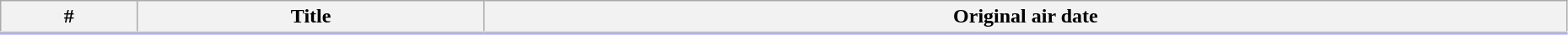<table class="wikitable" width="98%">
<tr style="border-bottom: 3px solid #CCF">
<th>#</th>
<th>Title</th>
<th>Original air date</th>
</tr>
<tr>
</tr>
</table>
